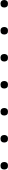<table>
<tr valign="top">
<td rowspan="3"></td>
<td><br><ul><li></li><li></li><li></li><li></li><li></li><li></li><li></li></ul></td>
</tr>
</table>
